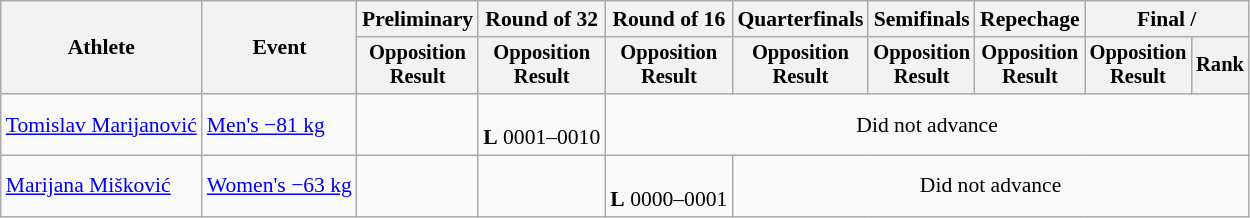<table class="wikitable" style="font-size:90%">
<tr>
<th rowspan=2>Athlete</th>
<th rowspan=2>Event</th>
<th>Preliminary</th>
<th>Round of 32</th>
<th>Round of 16</th>
<th>Quarterfinals</th>
<th>Semifinals</th>
<th>Repechage</th>
<th colspan=2>Final / </th>
</tr>
<tr style="font-size:95%">
<th>Opposition<br>Result</th>
<th>Opposition<br>Result</th>
<th>Opposition<br>Result</th>
<th>Opposition<br>Result</th>
<th>Opposition<br>Result</th>
<th>Opposition<br>Result</th>
<th>Opposition<br>Result</th>
<th>Rank</th>
</tr>
<tr align=center>
<td align=left><a href='#'>Tomislav Marijanović</a></td>
<td align=left><a href='#'>Men's −81 kg</a></td>
<td></td>
<td><br><strong>L</strong> 0001–0010</td>
<td colspan=6>Did not advance</td>
</tr>
<tr align=center>
<td align=left><a href='#'>Marijana Mišković</a></td>
<td align=left><a href='#'>Women's −63 kg</a></td>
<td></td>
<td></td>
<td><br><strong>L</strong> 0000–0001</td>
<td colspan=5>Did not advance</td>
</tr>
</table>
